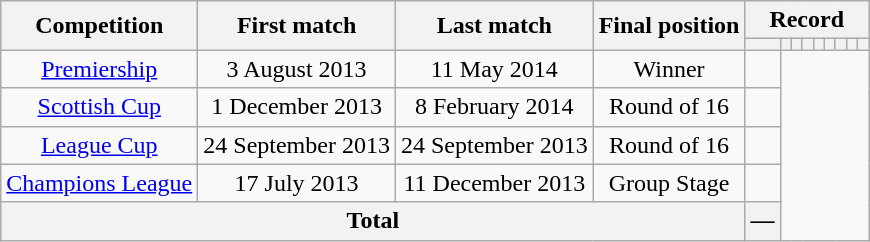<table class="wikitable" style="text-align: center">
<tr>
<th rowspan="2">Competition</th>
<th rowspan="2">First match</th>
<th rowspan="2">Last match</th>
<th rowspan="2">Final position</th>
<th colspan="9">Record</th>
</tr>
<tr>
<th></th>
<th></th>
<th></th>
<th></th>
<th></th>
<th></th>
<th></th>
<th></th>
<th></th>
</tr>
<tr>
<td><a href='#'>Premiership</a></td>
<td>3 August 2013</td>
<td>11 May 2014</td>
<td>Winner<br></td>
<td></td>
</tr>
<tr>
<td><a href='#'>Scottish Cup</a></td>
<td>1 December 2013</td>
<td>8 February 2014</td>
<td>Round of 16<br></td>
<td></td>
</tr>
<tr>
<td><a href='#'>League Cup</a></td>
<td>24 September 2013</td>
<td>24 September 2013</td>
<td>Round of 16<br></td>
<td></td>
</tr>
<tr>
<td><a href='#'>Champions League</a></td>
<td>17 July 2013</td>
<td>11 December 2013</td>
<td>Group Stage<br></td>
<td></td>
</tr>
<tr>
<th colspan="4">Total<br></th>
<th>—</th>
</tr>
</table>
